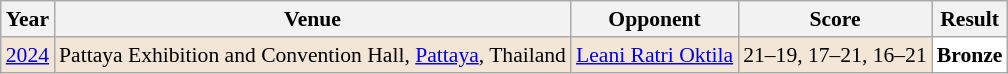<table class="sortable wikitable" style="font-size: 90%;">
<tr>
<th>Year</th>
<th>Venue</th>
<th>Opponent</th>
<th>Score</th>
<th>Result</th>
</tr>
<tr style="background:#F3E6D7">
<td align="center"><a href='#'>2024</a></td>
<td align="left">Pattaya Exhibition and Convention Hall, <a href='#'>Pattaya</a>, Thailand</td>
<td align="left"> <a href='#'>Leani Ratri Oktila</a></td>
<td align="left">21–19, 17–21, 16–21</td>
<td style="text-align:left; background:white"> <strong>Bronze</strong></td>
</tr>
</table>
